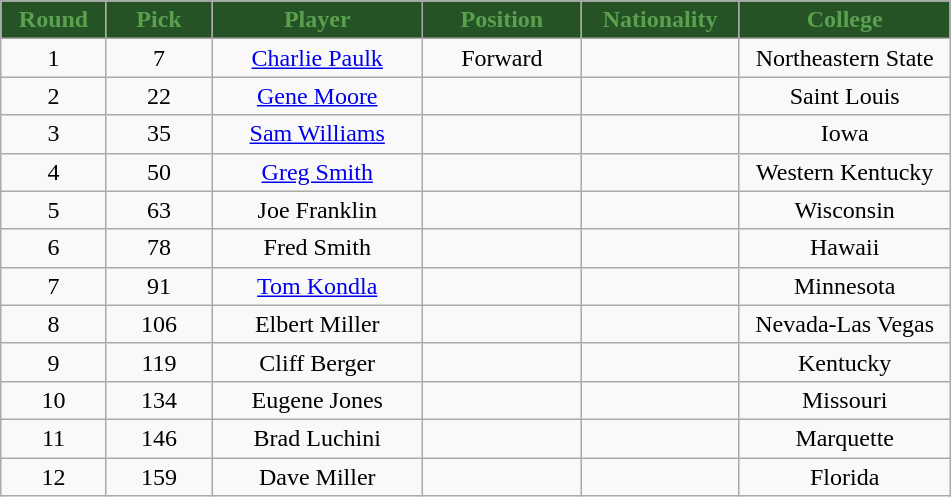<table class="wikitable sortable sortable">
<tr>
<th style="background:#255325; color:#59A04F" width="10%">Round</th>
<th style="background:#255325; color:#59A04F" width="10%">Pick</th>
<th style="background:#255325; color:#59A04F" width="20%">Player</th>
<th style="background:#255325; color:#59A04F" width="15%">Position</th>
<th style="background:#255325; color:#59A04F" width="15%">Nationality</th>
<th style="background:#255325; color:#59A04F" width="20%">College</th>
</tr>
<tr style="text-align: center">
<td>1</td>
<td>7</td>
<td><a href='#'>Charlie Paulk</a></td>
<td>Forward</td>
<td></td>
<td>Northeastern State</td>
</tr>
<tr style="text-align: center">
<td>2</td>
<td>22</td>
<td><a href='#'>Gene Moore</a></td>
<td></td>
<td></td>
<td>Saint Louis</td>
</tr>
<tr style="text-align: center">
<td>3</td>
<td>35</td>
<td><a href='#'>Sam Williams</a></td>
<td></td>
<td></td>
<td>Iowa</td>
</tr>
<tr style="text-align: center">
<td>4</td>
<td>50</td>
<td><a href='#'>Greg Smith</a></td>
<td></td>
<td></td>
<td>Western Kentucky</td>
</tr>
<tr style="text-align: center">
<td>5</td>
<td>63</td>
<td>Joe Franklin</td>
<td></td>
<td></td>
<td>Wisconsin</td>
</tr>
<tr style="text-align: center">
<td>6</td>
<td>78</td>
<td>Fred Smith</td>
<td></td>
<td></td>
<td>Hawaii</td>
</tr>
<tr style="text-align: center">
<td>7</td>
<td>91</td>
<td><a href='#'>Tom Kondla</a></td>
<td></td>
<td></td>
<td>Minnesota</td>
</tr>
<tr style="text-align: center">
<td>8</td>
<td>106</td>
<td>Elbert Miller</td>
<td></td>
<td></td>
<td>Nevada-Las Vegas</td>
</tr>
<tr style="text-align: center">
<td>9</td>
<td>119</td>
<td>Cliff Berger</td>
<td></td>
<td></td>
<td>Kentucky</td>
</tr>
<tr style="text-align: center">
<td>10</td>
<td>134</td>
<td>Eugene Jones</td>
<td></td>
<td></td>
<td>Missouri</td>
</tr>
<tr style="text-align: center">
<td>11</td>
<td>146</td>
<td>Brad Luchini</td>
<td></td>
<td></td>
<td>Marquette</td>
</tr>
<tr style="text-align: center">
<td>12</td>
<td>159</td>
<td>Dave Miller</td>
<td></td>
<td></td>
<td>Florida</td>
</tr>
</table>
